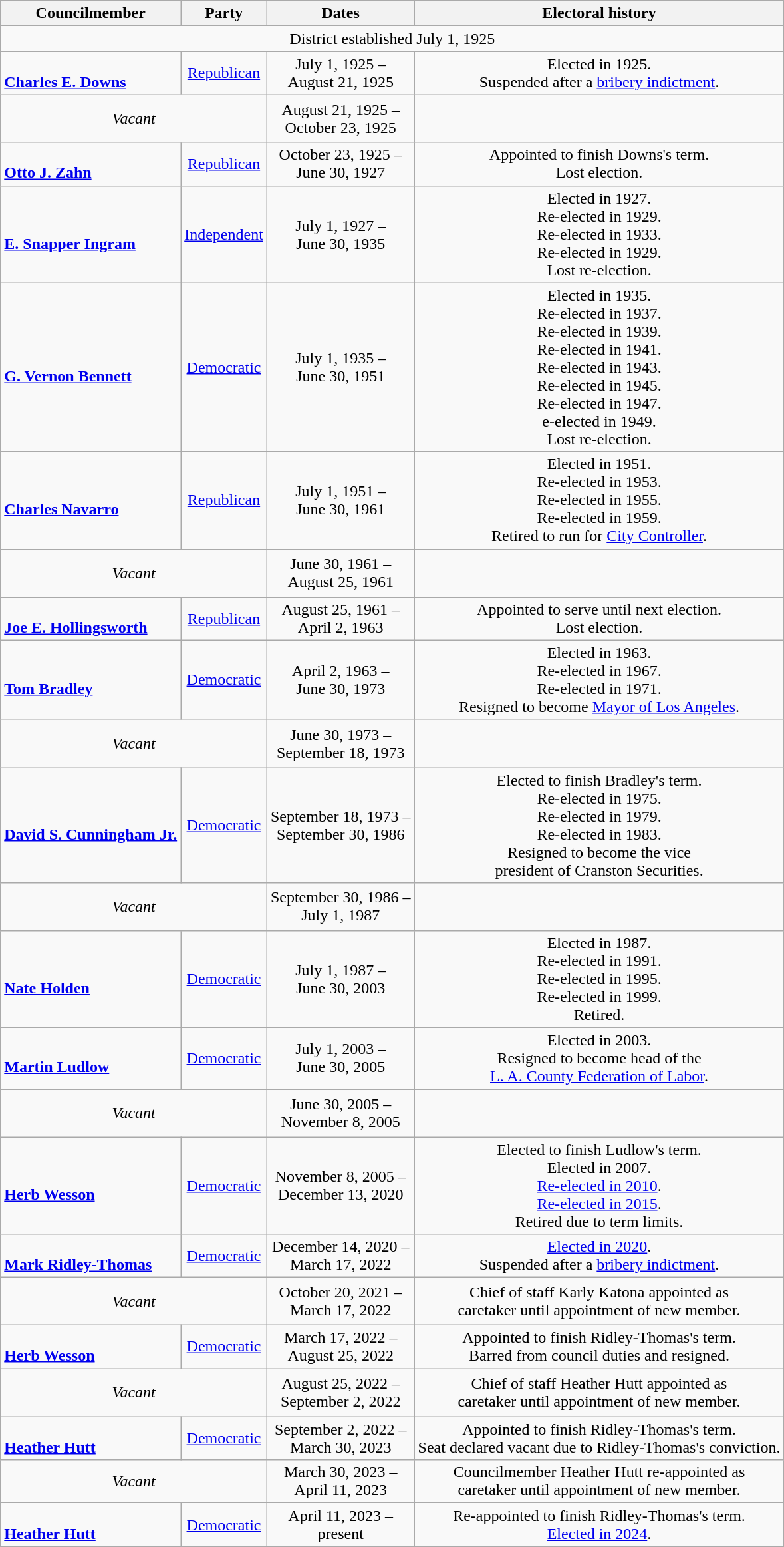<table class="wikitable" style="text-align:center;">
<tr>
<th>Councilmember</th>
<th>Party</th>
<th>Dates</th>
<th>Electoral history</th>
</tr>
<tr>
<td colspan="4">District established July 1, 1925</td>
</tr>
<tr>
<td align=left> <br> <strong><a href='#'>Charles E. Downs</a></strong><br></td>
<td><a href='#'>Republican</a></td>
<td nowrap>July 1, 1925 –<br> August 21, 1925</td>
<td>Elected in 1925. <br> Suspended after a <a href='#'>bribery indictment</a>.</td>
</tr>
<tr style="height:3em">
<td colspan=2><em>Vacant</em></td>
<td nowrap>August 21, 1925 –<br>October 23, 1925</td>
<td></td>
</tr>
<tr>
<td align=left> <br> <strong><a href='#'>Otto J. Zahn</a></strong><br></td>
<td><a href='#'>Republican</a></td>
<td nowrap>October 23, 1925 –<br> June 30, 1927</td>
<td>Appointed to finish Downs's term. <br> Lost election.</td>
</tr>
<tr>
<td align=left> <br> <strong><a href='#'>E. Snapper Ingram</a></strong><br> </td>
<td><a href='#'>Independent</a></td>
<td nowrap>July 1, 1927 –<br> June 30, 1935</td>
<td>Elected in 1927. <br> Re-elected in 1929. <br> Re-elected in 1933. <br> Re-elected in 1929. <br> Lost re-election.</td>
</tr>
<tr>
<td align=left> <br> <strong><a href='#'>G. Vernon Bennett</a></strong><br></td>
<td><a href='#'>Democratic</a></td>
<td nowrap>July 1, 1935 –<br> June 30, 1951</td>
<td>Elected in 1935. <br>Re-elected in 1937. <br> Re-elected in 1939. <br> Re-elected in 1941. <br> Re-elected in 1943. <br> Re-elected in 1945. <br> Re-elected in 1947. <br> e-elected in 1949. <br> Lost re-election.</td>
</tr>
<tr>
<td align=left> <br> <strong><a href='#'>Charles Navarro</a></strong><br> </td>
<td><a href='#'>Republican</a></td>
<td nowrap>July 1, 1951 –<br> June 30, 1961</td>
<td>Elected in 1951. <br> Re-elected in 1953. <br> Re-elected in 1955. <br> Re-elected in 1959. <br> Retired to run for <a href='#'>City Controller</a>.</td>
</tr>
<tr style="height:3em">
<td colspan=2><em>Vacant</em></td>
<td nowrap>June 30, 1961 –<br>August 25, 1961</td>
<td></td>
</tr>
<tr>
<td align=left><br> <strong><a href='#'>Joe E. Hollingsworth</a></strong><br></td>
<td><a href='#'>Republican</a></td>
<td nowrap>August 25, 1961 –<br> April 2, 1963</td>
<td>Appointed to serve until next election.<br> Lost election.</td>
</tr>
<tr>
<td align=left> <br> <strong><a href='#'>Tom Bradley</a></strong><br></td>
<td><a href='#'>Democratic</a></td>
<td nowrap>April 2, 1963 –<br> June 30, 1973</td>
<td>Elected in 1963. <br> Re-elected in 1967. <br> Re-elected in 1971. <br> Resigned to become <a href='#'>Mayor of Los Angeles</a>.</td>
</tr>
<tr style="height:3em">
<td colspan=2><em>Vacant</em></td>
<td nowrap>June 30, 1973 –<br>September 18, 1973</td>
<td></td>
</tr>
<tr>
<td align=left> <br> <strong><a href='#'>David S. Cunningham Jr.</a></strong><br></td>
<td><a href='#'>Democratic</a></td>
<td nowrap>September 18, 1973 –<br> September 30, 1986</td>
<td>Elected to finish Bradley's term. <br> Re-elected in 1975. <br> Re-elected in 1979. <br> Re-elected in 1983. <br> Resigned to become the vice <br> president of Cranston Securities.</td>
</tr>
<tr style="height:3em">
<td colspan=2><em>Vacant</em></td>
<td nowrap>September 30, 1986 –<br>July 1, 1987</td>
<td></td>
</tr>
<tr>
<td align=left> <br> <strong><a href='#'>Nate Holden</a></strong><br> </td>
<td><a href='#'>Democratic</a></td>
<td nowrap>July 1, 1987 –<br> June 30, 2003</td>
<td>Elected in 1987. <br> Re-elected in 1991. <br> Re-elected in 1995. <br> Re-elected in 1999. <br> Retired.</td>
</tr>
<tr>
<td align=left> <br> <strong><a href='#'>Martin Ludlow</a></strong><br></td>
<td><a href='#'>Democratic</a></td>
<td nowrap>July 1, 2003 –<br> June 30, 2005</td>
<td>Elected in 2003. <br> Resigned to become head of the <br><a href='#'>L. A. County Federation of Labor</a>.</td>
</tr>
<tr style="height:3em">
<td colspan=2><em>Vacant</em></td>
<td nowrap>June 30, 2005 –<br>November 8, 2005</td>
<td></td>
</tr>
<tr>
<td align=left> <br> <strong><a href='#'>Herb Wesson</a></strong><br></td>
<td><a href='#'>Democratic</a></td>
<td nowrap>November 8, 2005 –<br> December 13, 2020</td>
<td>Elected to finish Ludlow's term. <br> Elected in 2007. <br> <a href='#'>Re-elected in 2010</a>. <br> <a href='#'>Re-elected in 2015</a>. <br> Retired due to term limits.</td>
</tr>
<tr>
<td align=left> <br> <strong><a href='#'>Mark Ridley-Thomas</a></strong><br></td>
<td><a href='#'>Democratic</a></td>
<td nowrap>December 14, 2020 –<br> March 17, 2022</td>
<td><a href='#'>Elected in 2020</a>. <br> Suspended after a <a href='#'>bribery indictment</a>.</td>
</tr>
<tr style="height:3em">
<td colspan=2><em>Vacant</em></td>
<td nowrap>October 20, 2021 –<br>March 17, 2022</td>
<td>Chief of staff Karly Katona appointed as <br> caretaker until appointment of new member.</td>
</tr>
<tr>
<td align=left> <br> <strong><a href='#'>Herb Wesson</a></strong><br></td>
<td><a href='#'>Democratic</a></td>
<td nowrap>March 17, 2022 –<br> August 25, 2022</td>
<td>Appointed to finish Ridley-Thomas's term.<br> Barred from council duties and resigned.</td>
</tr>
<tr style="height:3em">
<td colspan=2><em>Vacant</em></td>
<td nowrap>August 25, 2022 –<br>September 2, 2022</td>
<td>Chief of staff Heather Hutt appointed as <br> caretaker until appointment of new member.</td>
</tr>
<tr>
<td align=left> <br> <strong><a href='#'>Heather Hutt</a></strong><br></td>
<td><a href='#'>Democratic</a></td>
<td nowrap>September 2, 2022 –<br> March 30, 2023</td>
<td>Appointed to finish Ridley-Thomas's term. <br> Seat declared vacant due to Ridley-Thomas's conviction.</td>
</tr>
<tr>
<td colspan=2><em>Vacant</em></td>
<td nowrap>March 30, 2023 –<br> April 11, 2023</td>
<td>Councilmember Heather Hutt re-appointed as <br> caretaker until appointment of new member.</td>
</tr>
<tr>
<td align=left> <br> <strong><a href='#'>Heather Hutt</a></strong><br></td>
<td><a href='#'>Democratic</a></td>
<td nowrap>April 11, 2023 –<br>present</td>
<td>Re-appointed to finish Ridley-Thomas's term. <br> <a href='#'>Elected in 2024</a>.</td>
</tr>
</table>
